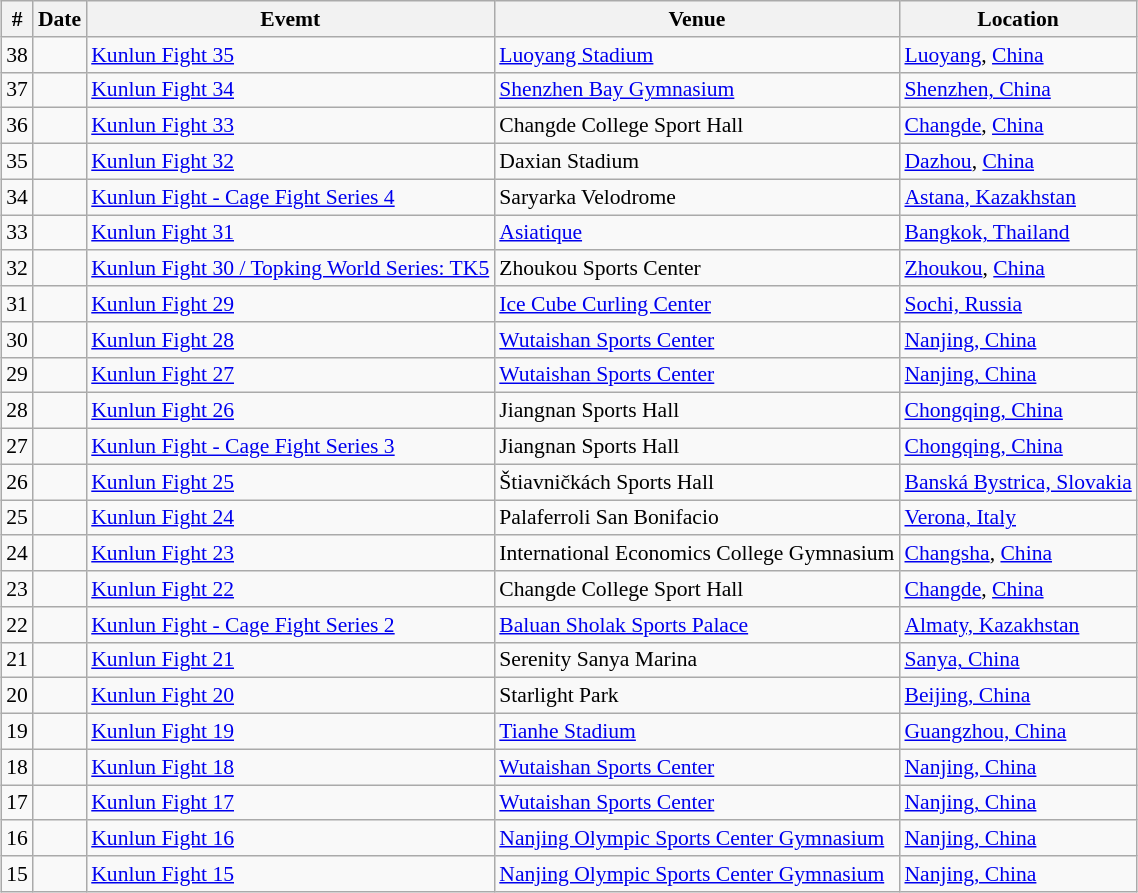<table class="sortable wikitable succession-box" style="margin:1.0em auto; font-size:90%;">
<tr>
<th scope="col">#</th>
<th scope="col">Date</th>
<th scope="col">Evemt</th>
<th scope="col">Venue</th>
<th scope="col">Location</th>
</tr>
<tr>
<td style="text-align:center">38</td>
<td></td>
<td><a href='#'>Kunlun Fight 35</a></td>
<td><a href='#'>Luoyang Stadium</a></td>
<td> <a href='#'>Luoyang</a>, <a href='#'>China</a></td>
</tr>
<tr>
<td style="text-align:center">37</td>
<td></td>
<td><a href='#'>Kunlun Fight 34</a></td>
<td><a href='#'>Shenzhen Bay Gymnasium</a></td>
<td> <a href='#'>Shenzhen, China</a></td>
</tr>
<tr>
<td style="text-align:center">36</td>
<td></td>
<td><a href='#'>Kunlun Fight 33</a></td>
<td>Changde College Sport Hall</td>
<td> <a href='#'>Changde</a>, <a href='#'>China</a></td>
</tr>
<tr>
<td style="text-align:center">35</td>
<td></td>
<td><a href='#'>Kunlun Fight 32</a></td>
<td>Daxian Stadium</td>
<td> <a href='#'>Dazhou</a>, <a href='#'>China</a></td>
</tr>
<tr>
<td style="text-align:center">34</td>
<td></td>
<td><a href='#'>Kunlun Fight - Cage Fight Series 4</a></td>
<td>Saryarka Velodrome</td>
<td> <a href='#'>Astana, Kazakhstan</a></td>
</tr>
<tr>
<td style="text-align:center">33</td>
<td></td>
<td><a href='#'>Kunlun Fight 31</a></td>
<td><a href='#'>Asiatique</a></td>
<td> <a href='#'>Bangkok, Thailand</a></td>
</tr>
<tr>
<td style="text-align:center">32</td>
<td></td>
<td><a href='#'>Kunlun Fight 30 / Topking World Series: TK5</a></td>
<td>Zhoukou Sports Center</td>
<td> <a href='#'>Zhoukou</a>, <a href='#'>China</a></td>
</tr>
<tr>
<td style="text-align:center">31</td>
<td></td>
<td><a href='#'>Kunlun Fight 29</a></td>
<td><a href='#'>Ice Cube Curling Center</a></td>
<td> <a href='#'>Sochi, Russia</a></td>
</tr>
<tr>
<td style="text-align:center">30</td>
<td></td>
<td><a href='#'>Kunlun Fight 28</a></td>
<td><a href='#'>Wutaishan Sports Center</a></td>
<td> <a href='#'>Nanjing, China</a></td>
</tr>
<tr>
<td style="text-align:center">29</td>
<td></td>
<td><a href='#'>Kunlun Fight 27</a></td>
<td><a href='#'>Wutaishan Sports Center</a></td>
<td> <a href='#'>Nanjing, China</a></td>
</tr>
<tr>
<td style="text-align:center">28</td>
<td></td>
<td><a href='#'>Kunlun Fight 26</a></td>
<td>Jiangnan Sports Hall</td>
<td> <a href='#'>Chongqing, China</a></td>
</tr>
<tr>
<td style="text-align:center">27</td>
<td></td>
<td><a href='#'>Kunlun Fight - Cage Fight Series 3</a></td>
<td>Jiangnan Sports Hall</td>
<td> <a href='#'>Chongqing, China</a></td>
</tr>
<tr>
<td style="text-align:center">26</td>
<td></td>
<td><a href='#'>Kunlun Fight 25</a></td>
<td>Štiavničkách Sports Hall</td>
<td> <a href='#'>Banská Bystrica, Slovakia</a></td>
</tr>
<tr>
<td style="text-align:center">25</td>
<td></td>
<td><a href='#'>Kunlun Fight 24</a></td>
<td>Palaferroli San Bonifacio</td>
<td> <a href='#'>Verona, Italy</a></td>
</tr>
<tr>
<td style="text-align:center">24</td>
<td></td>
<td><a href='#'>Kunlun Fight 23</a></td>
<td>International Economics College Gymnasium</td>
<td> <a href='#'>Changsha</a>, <a href='#'>China</a></td>
</tr>
<tr>
<td style="text-align:center">23</td>
<td></td>
<td><a href='#'>Kunlun Fight 22</a></td>
<td>Changde College Sport Hall</td>
<td> <a href='#'>Changde</a>, <a href='#'>China</a></td>
</tr>
<tr>
<td style="text-align:center">22</td>
<td></td>
<td><a href='#'>Kunlun Fight - Cage Fight Series 2</a></td>
<td><a href='#'>Baluan Sholak Sports Palace</a></td>
<td> <a href='#'>Almaty, Kazakhstan</a></td>
</tr>
<tr>
<td style="text-align:center">21</td>
<td></td>
<td><a href='#'>Kunlun Fight 21</a></td>
<td>Serenity Sanya Marina</td>
<td> <a href='#'>Sanya, China</a></td>
</tr>
<tr>
<td style="text-align:center">20</td>
<td></td>
<td><a href='#'>Kunlun Fight 20</a></td>
<td>Starlight Park</td>
<td> <a href='#'>Beijing, China</a></td>
</tr>
<tr>
<td style="text-align:center">19</td>
<td></td>
<td><a href='#'>Kunlun Fight 19</a></td>
<td><a href='#'>Tianhe Stadium</a></td>
<td> <a href='#'>Guangzhou, China</a></td>
</tr>
<tr>
<td style="text-align:center">18</td>
<td></td>
<td><a href='#'>Kunlun Fight 18</a></td>
<td><a href='#'>Wutaishan Sports Center</a></td>
<td> <a href='#'>Nanjing, China</a></td>
</tr>
<tr>
<td style="text-align:center">17</td>
<td></td>
<td><a href='#'>Kunlun Fight 17</a></td>
<td><a href='#'>Wutaishan Sports Center</a></td>
<td> <a href='#'>Nanjing, China</a></td>
</tr>
<tr>
<td style="text-align:center">16</td>
<td></td>
<td><a href='#'>Kunlun Fight 16</a></td>
<td><a href='#'>Nanjing Olympic Sports Center Gymnasium</a></td>
<td> <a href='#'>Nanjing, China</a></td>
</tr>
<tr>
<td style="text-align:center">15</td>
<td></td>
<td><a href='#'>Kunlun Fight 15</a></td>
<td><a href='#'>Nanjing Olympic Sports Center Gymnasium</a></td>
<td> <a href='#'>Nanjing, China</a></td>
</tr>
</table>
